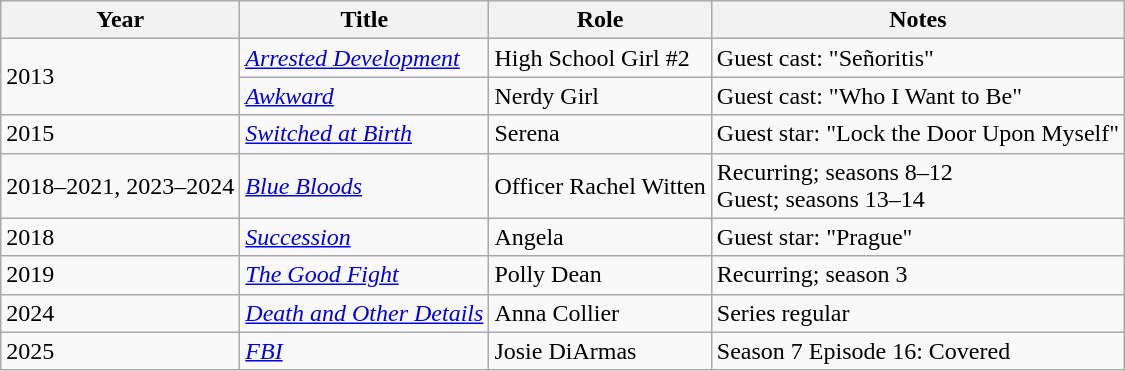<table class="wikitable">
<tr>
<th>Year</th>
<th>Title</th>
<th>Role</th>
<th>Notes</th>
</tr>
<tr>
<td rowspan="2">2013</td>
<td><em><a href='#'>Arrested Development</a></em></td>
<td>High School Girl #2</td>
<td>Guest cast: "Señoritis"</td>
</tr>
<tr>
<td><em><a href='#'>Awkward</a></em></td>
<td>Nerdy Girl</td>
<td>Guest cast: "Who I Want to Be"</td>
</tr>
<tr>
<td>2015</td>
<td><em><a href='#'>Switched at Birth</a></em></td>
<td>Serena</td>
<td>Guest star: "Lock the Door Upon Myself"</td>
</tr>
<tr>
<td>2018–2021, 2023–2024</td>
<td><em><a href='#'>Blue Bloods</a></em></td>
<td>Officer Rachel Witten</td>
<td>Recurring; seasons 8–12<br>Guest; seasons 13–14</td>
</tr>
<tr>
<td>2018</td>
<td><em><a href='#'>Succession</a></em></td>
<td>Angela</td>
<td>Guest star: "Prague"</td>
</tr>
<tr>
<td>2019</td>
<td><em><a href='#'>The Good Fight</a></em></td>
<td>Polly Dean</td>
<td>Recurring; season 3</td>
</tr>
<tr>
<td>2024</td>
<td><em><a href='#'>Death and Other Details</a></em></td>
<td>Anna Collier</td>
<td>Series regular</td>
</tr>
<tr>
<td>2025</td>
<td><em><a href='#'>FBI</a></em></td>
<td>Josie DiArmas</td>
<td>Season 7 Episode 16: Covered</td>
</tr>
</table>
